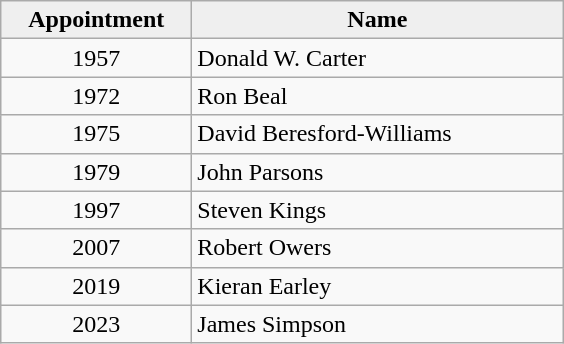<table class="wikitable">
<tr>
<th ! style="background:#efefef;" width="120">Appointment</th>
<th ! style="background:#efefef;" width="240">Name</th>
</tr>
<tr>
<td align="center">1957</td>
<td>Donald W. Carter</td>
</tr>
<tr>
<td align="center">1972</td>
<td>Ron Beal</td>
</tr>
<tr>
<td align="center">1975</td>
<td>David Beresford-Williams</td>
</tr>
<tr>
<td align="center">1979</td>
<td>John Parsons</td>
</tr>
<tr>
<td align="center">1997</td>
<td>Steven Kings</td>
</tr>
<tr>
<td align="center">2007</td>
<td>Robert Owers</td>
</tr>
<tr>
<td align="center">2019</td>
<td>Kieran Earley</td>
</tr>
<tr>
<td align="center">2023</td>
<td>James Simpson</td>
</tr>
</table>
